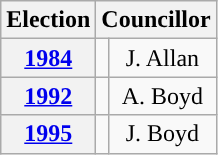<table class="wikitable" style="text-align:center">
<tr>
<th>Election</th>
<th colspan=2>Councillor</th>
</tr>
<tr>
<th><a href='#'>1984</a></th>
<td style="background-color: "></td>
<td>J. Allan</td>
</tr>
<tr>
<th><a href='#'>1992</a></th>
<td style="background-color: "></td>
<td>A. Boyd</td>
</tr>
<tr>
<th><a href='#'>1995</a></th>
<td style="background-color: "></td>
<td>J. Boyd</td>
</tr>
</table>
